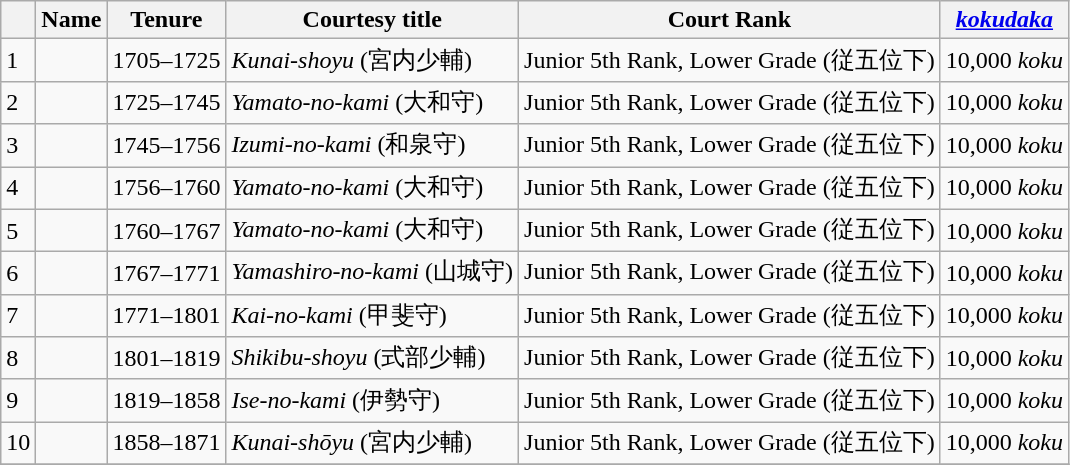<table class=wikitable>
<tr>
<th></th>
<th>Name</th>
<th>Tenure</th>
<th>Courtesy title</th>
<th>Court Rank</th>
<th><em><a href='#'>kokudaka</a></em></th>
</tr>
<tr>
<td>1</td>
<td></td>
<td>1705–1725</td>
<td><em>Kunai-shoyu</em> (宮内少輔)</td>
<td>Junior 5th Rank, Lower Grade (従五位下)</td>
<td>10,000 <em>koku</em></td>
</tr>
<tr>
<td>2</td>
<td></td>
<td>1725–1745</td>
<td><em>Yamato-no-kami</em> (大和守)</td>
<td>Junior 5th Rank, Lower Grade (従五位下)</td>
<td>10,000 <em>koku</em></td>
</tr>
<tr>
<td>3</td>
<td></td>
<td>1745–1756</td>
<td><em>Izumi-no-kami</em> (和泉守)</td>
<td>Junior 5th Rank, Lower Grade (従五位下)</td>
<td>10,000 <em>koku</em></td>
</tr>
<tr>
<td>4</td>
<td></td>
<td>1756–1760</td>
<td><em>Yamato-no-kami</em> (大和守)</td>
<td>Junior 5th Rank, Lower Grade (従五位下)</td>
<td>10,000 <em>koku</em></td>
</tr>
<tr>
<td>5</td>
<td></td>
<td>1760–1767</td>
<td><em>Yamato-no-kami</em> (大和守)</td>
<td>Junior 5th Rank, Lower Grade (従五位下)</td>
<td>10,000 <em>koku</em></td>
</tr>
<tr>
<td>6</td>
<td></td>
<td>1767–1771</td>
<td><em>Yamashiro-no-kami</em> (山城守)</td>
<td>Junior 5th Rank, Lower Grade (従五位下)</td>
<td>10,000 <em>koku</em></td>
</tr>
<tr>
<td>7</td>
<td></td>
<td>1771–1801</td>
<td><em>Kai-no-kami</em> (甲斐守)</td>
<td>Junior 5th Rank, Lower Grade (従五位下)</td>
<td>10,000 <em>koku</em></td>
</tr>
<tr>
<td>8</td>
<td></td>
<td>1801–1819</td>
<td><em>Shikibu-shoyu</em> (式部少輔)</td>
<td>Junior 5th Rank, Lower Grade (従五位下)</td>
<td>10,000 <em>koku</em></td>
</tr>
<tr>
<td>9</td>
<td></td>
<td>1819–1858</td>
<td><em>Ise-no-kami</em> (伊勢守)</td>
<td>Junior 5th Rank, Lower Grade (従五位下)</td>
<td>10,000 <em>koku</em></td>
</tr>
<tr>
<td>10</td>
<td></td>
<td>1858–1871</td>
<td><em>Kunai-shōyu</em> (宮内少輔)</td>
<td>Junior 5th Rank, Lower Grade (従五位下)</td>
<td>10,000 <em>koku</em></td>
</tr>
<tr>
</tr>
</table>
